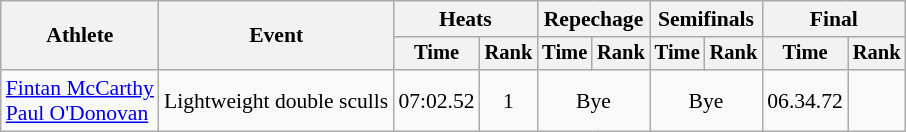<table class="wikitable" style="font-size:90%">
<tr>
<th rowspan="2">Athlete</th>
<th rowspan="2">Event</th>
<th colspan="2">Heats</th>
<th colspan="2">Repechage</th>
<th colspan="2">Semifinals</th>
<th colspan="2">Final</th>
</tr>
<tr style="font-size:95%">
<th>Time</th>
<th>Rank</th>
<th>Time</th>
<th>Rank</th>
<th>Time</th>
<th>Rank</th>
<th>Time</th>
<th>Rank</th>
</tr>
<tr align="center">
<td align="left"><a href='#'>Fintan McCarthy</a><br><a href='#'>Paul O'Donovan</a></td>
<td align="left">Lightweight double sculls</td>
<td>07:02.52</td>
<td>1</td>
<td colspan="2">Bye</td>
<td colspan="2">Bye</td>
<td>06.34.72</td>
<td></td>
</tr>
</table>
